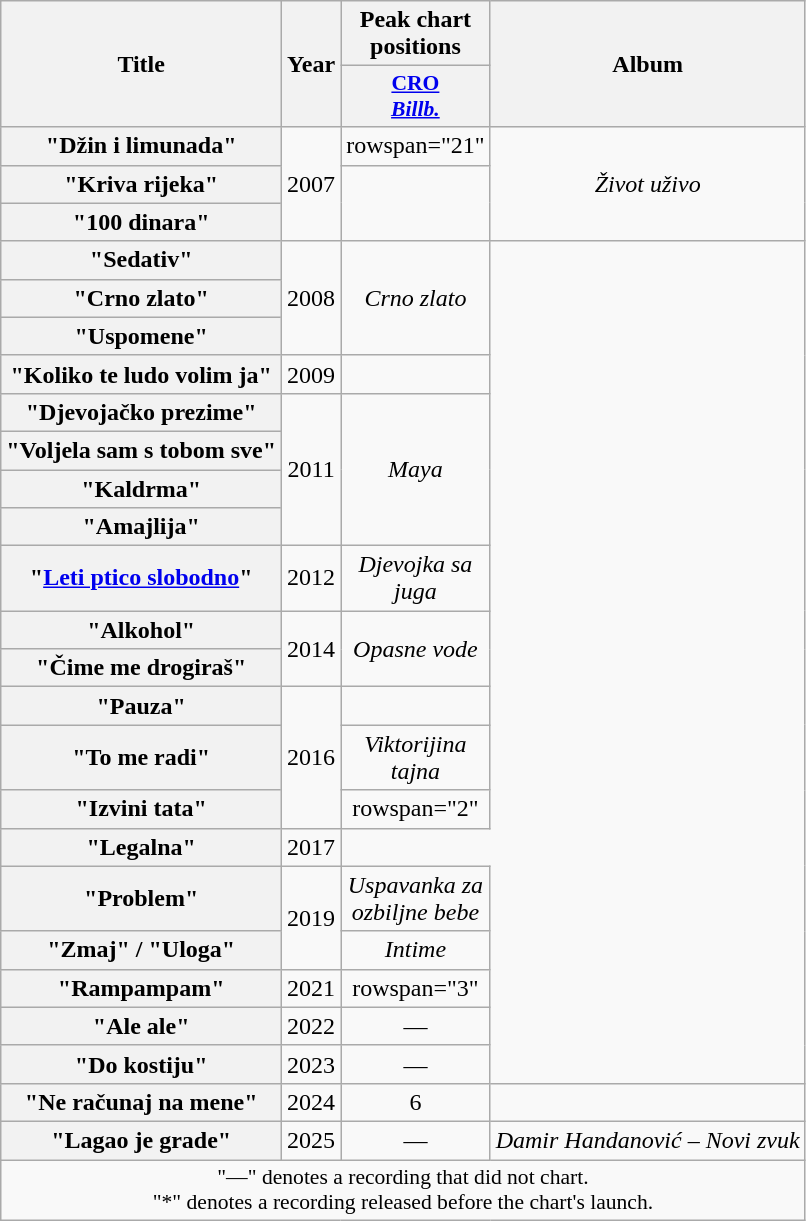<table class="wikitable plainrowheaders" style="text-align:center;">
<tr>
<th scope="col" rowspan="2">Title</th>
<th scope="col" rowspan="2">Year</th>
<th scope="col" colspan="1">Peak chart positions</th>
<th scope="col" rowspan="2">Album</th>
</tr>
<tr>
<th scope="col" style="width:2.5em;font-size:90%;"><a href='#'>CRO<br><em>Billb.</em></a><br></th>
</tr>
<tr>
<th scope="row">"Džin i limunada"</th>
<td rowspan="3">2007</td>
<td>rowspan="21" </td>
<td rowspan="3"><em>Život uživo</em></td>
</tr>
<tr>
<th scope="row">"Kriva rijeka"</th>
</tr>
<tr>
<th scope="row">"100 dinara"</th>
</tr>
<tr>
<th scope="row">"Sedativ"</th>
<td rowspan="3">2008</td>
<td rowspan="3"><em>Crno zlato</em></td>
</tr>
<tr>
<th scope="row">"Crno zlato"</th>
</tr>
<tr>
<th scope="row">"Uspomene"</th>
</tr>
<tr>
<th scope="row">"Koliko te ludo volim ja"</th>
<td>2009</td>
<td></td>
</tr>
<tr>
<th scope="row">"Djevojačko prezime"</th>
<td rowspan="4">2011</td>
<td rowspan="4"><em>Maya</em></td>
</tr>
<tr>
<th scope="row">"Voljela sam s tobom sve"</th>
</tr>
<tr>
<th scope="row">"Kaldrma"</th>
</tr>
<tr>
<th scope="row">"Amajlija"</th>
</tr>
<tr>
<th scope="row">"<a href='#'>Leti ptico slobodno</a>"</th>
<td>2012</td>
<td><em>Djevojka sa juga</em></td>
</tr>
<tr>
<th scope="row">"Alkohol"</th>
<td rowspan="2">2014</td>
<td rowspan="2"><em>Opasne vode</em></td>
</tr>
<tr>
<th scope="row">"Čime me drogiraš"</th>
</tr>
<tr>
<th scope="row">"Pauza"</th>
<td rowspan="3">2016</td>
<td></td>
</tr>
<tr>
<th scope="row">"To me radi"<br></th>
<td><em>Viktorijina tajna</em></td>
</tr>
<tr>
<th scope="row">"Izvini tata"</th>
<td>rowspan="2" </td>
</tr>
<tr>
<th scope="row">"Legalna"<br></th>
<td>2017</td>
</tr>
<tr>
<th scope="row">"Problem"<br></th>
<td rowspan="2">2019</td>
<td><em>Uspavanka za ozbiljne bebe</em></td>
</tr>
<tr>
<th scope="row">"Zmaj" / "Uloga"</th>
<td><em>Intime</em></td>
</tr>
<tr>
<th scope="row">"Rampampam"<br></th>
<td>2021</td>
<td>rowspan="3" </td>
</tr>
<tr>
<th scope="row">"Ale ale"</th>
<td>2022</td>
<td>—</td>
</tr>
<tr>
<th scope="row">"Do kostiju"</th>
<td>2023</td>
<td>—</td>
</tr>
<tr>
<th scope="row">"Ne računaj na mene"<br></th>
<td>2024</td>
<td>6</td>
<td></td>
</tr>
<tr>
<th scope="row">"Lagao je grade"</th>
<td>2025</td>
<td>—</td>
<td><em>Damir Handanović – Novi zvuk</em></td>
</tr>
<tr>
<td colspan="4" style="font-size:90%">"—" denotes a recording that did not chart.<br>"*" denotes a recording released before the chart's launch.</td>
</tr>
</table>
